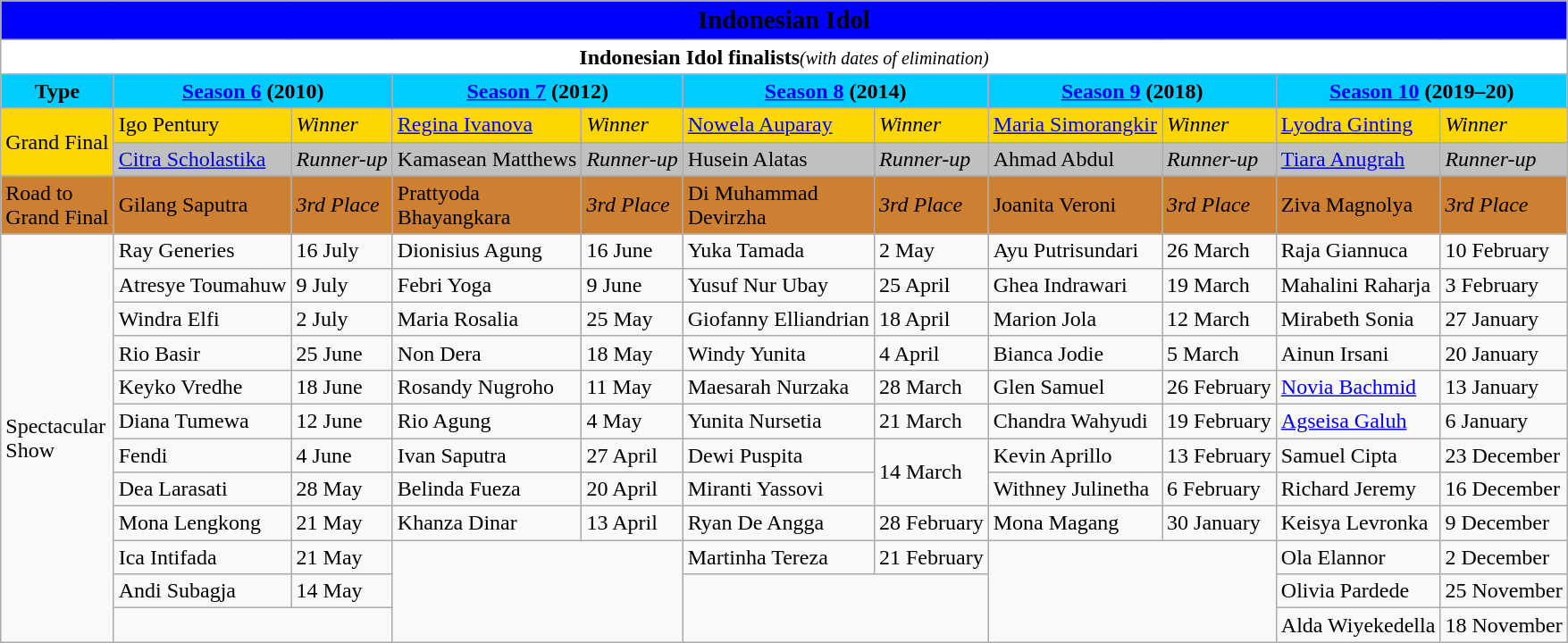<table class="wikitable">
<tr>
<td colspan="11" style="background:#0000FF; text-align:center;"><big><strong><span>Indonesian Idol</span></strong></big></td>
</tr>
<tr>
<td colspan="11" style="background:#FFFFFF; text-align:center;"><strong>Indonesian Idol finalists</strong><small><em>(with dates of elimination)</em></small></td>
</tr>
<tr>
<th style="background:#00CCFF;">Type</th>
<th colspan="2" style="background:#00CCFF;"><a href='#'>Season 6</a> (2010)</th>
<th colspan="2" style="background:#00CCFF;"><a href='#'>Season 7</a> (2012)</th>
<th colspan="2" style="background:#00CCFF;"><a href='#'>Season 8</a> (2014)</th>
<th colspan="2" style="background:#00CCFF;"><a href='#'>Season 9</a> (2018)</th>
<th colspan="2" style="background:#00CCFF;"><a href='#'>Season 10</a> (2019–20)</th>
</tr>
<tr style="background:gold;">
<td rowspan="2">Grand Final</td>
<td>Igo Pentury</td>
<td><em>Winner</em></td>
<td><a href='#'>Regina Ivanova</a></td>
<td><em>Winner</em></td>
<td><a href='#'>Nowela Auparay</a></td>
<td><em>Winner</em></td>
<td><a href='#'>Maria Simorangkir</a></td>
<td><em>Winner</em></td>
<td><a href='#'>Lyodra Ginting</a></td>
<td><em>Winner</em></td>
</tr>
<tr style="background:silver;">
<td><a href='#'>Citra Scholastika</a></td>
<td><em>Runner-up</em></td>
<td>Kamasean Matthews</td>
<td><em>Runner-up</em></td>
<td>Husein Alatas</td>
<td><em>Runner-up</em></td>
<td>Ahmad Abdul</td>
<td><em>Runner-up</em></td>
<td><a href='#'>Tiara Anugrah</a></td>
<td><em>Runner-up</em></td>
</tr>
<tr style="background:#cd7f32;">
<td>Road to<br>Grand Final</td>
<td>Gilang Saputra</td>
<td><em>3rd Place</em></td>
<td>Prattyoda<br>Bhayangkara</td>
<td><em>3rd Place</em></td>
<td>Di Muhammad<br>Devirzha</td>
<td><em>3rd Place</em></td>
<td>Joanita Veroni</td>
<td><em>3rd Place</em></td>
<td>Ziva Magnolya</td>
<td><em>3rd Place</em></td>
</tr>
<tr>
<td rowspan="12">Spectacular<br>Show</td>
<td>Ray Generies</td>
<td>16 July</td>
<td>Dionisius Agung</td>
<td>16 June</td>
<td>Yuka Tamada</td>
<td>2 May</td>
<td>Ayu Putrisundari</td>
<td>26 March</td>
<td>Raja Giannuca</td>
<td>10 February</td>
</tr>
<tr>
<td>Atresye Toumahuw</td>
<td>9 July</td>
<td>Febri Yoga</td>
<td>9 June</td>
<td>Yusuf Nur Ubay</td>
<td>25 April</td>
<td>Ghea Indrawari</td>
<td>19 March</td>
<td>Mahalini Raharja</td>
<td>3 February</td>
</tr>
<tr>
<td>Windra Elfi</td>
<td>2 July</td>
<td>Maria Rosalia</td>
<td>25 May</td>
<td>Giofanny Elliandrian</td>
<td>18 April</td>
<td>Marion Jola</td>
<td>12 March</td>
<td>Mirabeth Sonia</td>
<td>27 January</td>
</tr>
<tr>
<td>Rio Basir</td>
<td>25 June</td>
<td>Non Dera</td>
<td>18 May</td>
<td>Windy Yunita</td>
<td>4 April</td>
<td>Bianca Jodie</td>
<td>5 March</td>
<td>Ainun Irsani</td>
<td>20 January</td>
</tr>
<tr>
<td>Keyko Vredhe</td>
<td>18 June</td>
<td>Rosandy Nugroho</td>
<td>11 May</td>
<td>Maesarah Nurzaka</td>
<td>28 March</td>
<td>Glen Samuel</td>
<td>26 February</td>
<td><a href='#'>Novia Bachmid</a></td>
<td>13 January</td>
</tr>
<tr>
<td>Diana Tumewa</td>
<td>12 June</td>
<td>Rio Agung</td>
<td>4 May</td>
<td>Yunita Nursetia</td>
<td>21 March</td>
<td>Chandra Wahyudi</td>
<td>19 February</td>
<td><a href='#'>Agseisa Galuh</a></td>
<td>6 January</td>
</tr>
<tr>
<td>Fendi</td>
<td>4 June</td>
<td>Ivan Saputra</td>
<td>27 April</td>
<td>Dewi Puspita</td>
<td rowspan="2">14 March</td>
<td>Kevin Aprillo</td>
<td>13 February</td>
<td>Samuel Cipta</td>
<td>23 December</td>
</tr>
<tr>
<td>Dea Larasati</td>
<td>28 May</td>
<td>Belinda Fueza</td>
<td>20 April</td>
<td>Miranti Yassovi</td>
<td>Withney Julinetha</td>
<td>6 February</td>
<td>Richard Jeremy</td>
<td>16 December</td>
</tr>
<tr>
<td>Mona Lengkong</td>
<td>21 May</td>
<td>Khanza Dinar</td>
<td>13 April</td>
<td>Ryan De Angga</td>
<td>28 February</td>
<td>Mona Magang</td>
<td>30 January</td>
<td>Keisya Levronka</td>
<td>9 December</td>
</tr>
<tr>
<td>Ica Intifada</td>
<td>21 May</td>
<td colspan="2" rowspan="3"></td>
<td>Martinha Tereza</td>
<td>21 February</td>
<td colspan="2" rowspan="3"></td>
<td>Ola Elannor</td>
<td>2 December</td>
</tr>
<tr>
<td>Andi Subagja</td>
<td>14 May</td>
<td colspan="2" rowspan="2"></td>
<td>Olivia Pardede</td>
<td>25 November</td>
</tr>
<tr>
<td colspan="2"></td>
<td>Alda Wiyekedella</td>
<td>18 November</td>
</tr>
</table>
